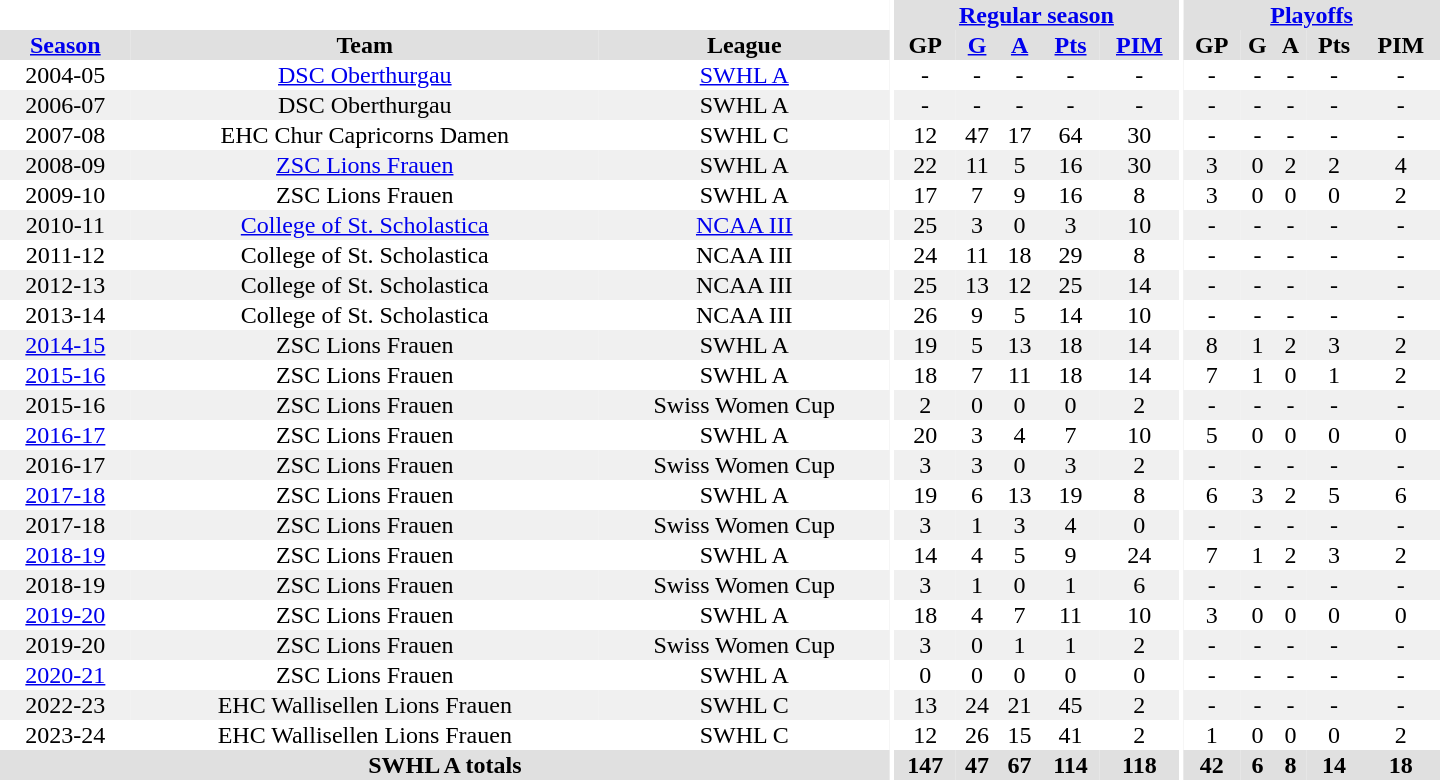<table border="0" cellpadding="1" cellspacing="0" style="text-align:center; width:60em">
<tr bgcolor="#e0e0e0">
<th colspan="3" bgcolor="#ffffff"></th>
<th rowspan="99" bgcolor="#ffffff"></th>
<th colspan="5"><a href='#'>Regular season</a></th>
<th rowspan="99" bgcolor="#ffffff"></th>
<th colspan="5"><a href='#'>Playoffs</a></th>
</tr>
<tr bgcolor="#e0e0e0">
<th><a href='#'>Season</a></th>
<th>Team</th>
<th>League</th>
<th>GP</th>
<th><a href='#'>G</a></th>
<th><a href='#'>A</a></th>
<th><a href='#'>Pts</a></th>
<th><a href='#'>PIM</a></th>
<th>GP</th>
<th>G</th>
<th>A</th>
<th>Pts</th>
<th>PIM</th>
</tr>
<tr>
<td>2004-05</td>
<td><a href='#'>DSC Oberthurgau</a></td>
<td><a href='#'>SWHL A</a></td>
<td>-</td>
<td>-</td>
<td>-</td>
<td>-</td>
<td>-</td>
<td>-</td>
<td>-</td>
<td>-</td>
<td>-</td>
<td>-</td>
</tr>
<tr bgcolor="#f0f0f0">
<td>2006-07</td>
<td>DSC Oberthurgau</td>
<td>SWHL A</td>
<td>-</td>
<td>-</td>
<td>-</td>
<td>-</td>
<td>-</td>
<td>-</td>
<td>-</td>
<td>-</td>
<td>-</td>
<td>-</td>
</tr>
<tr>
<td>2007-08</td>
<td>EHC Chur Capricorns Damen</td>
<td>SWHL C</td>
<td>12</td>
<td>47</td>
<td>17</td>
<td>64</td>
<td>30</td>
<td>-</td>
<td>-</td>
<td>-</td>
<td>-</td>
<td>-</td>
</tr>
<tr bgcolor="#f0f0f0">
<td>2008-09</td>
<td><a href='#'>ZSC Lions Frauen</a></td>
<td>SWHL A</td>
<td>22</td>
<td>11</td>
<td>5</td>
<td>16</td>
<td>30</td>
<td>3</td>
<td>0</td>
<td>2</td>
<td>2</td>
<td>4</td>
</tr>
<tr>
<td>2009-10</td>
<td>ZSC Lions Frauen</td>
<td>SWHL A</td>
<td>17</td>
<td>7</td>
<td>9</td>
<td>16</td>
<td>8</td>
<td>3</td>
<td>0</td>
<td>0</td>
<td>0</td>
<td>2</td>
</tr>
<tr bgcolor="#f0f0f0">
<td>2010-11</td>
<td><a href='#'>College of St. Scholastica</a></td>
<td><a href='#'>NCAA III</a></td>
<td>25</td>
<td>3</td>
<td>0</td>
<td>3</td>
<td>10</td>
<td>-</td>
<td>-</td>
<td>-</td>
<td>-</td>
<td>-</td>
</tr>
<tr>
<td>2011-12</td>
<td>College of St. Scholastica</td>
<td>NCAA III</td>
<td>24</td>
<td>11</td>
<td>18</td>
<td>29</td>
<td>8</td>
<td>-</td>
<td>-</td>
<td>-</td>
<td>-</td>
<td>-</td>
</tr>
<tr bgcolor="#f0f0f0">
<td>2012-13</td>
<td>College of St. Scholastica</td>
<td>NCAA III</td>
<td>25</td>
<td>13</td>
<td>12</td>
<td>25</td>
<td>14</td>
<td>-</td>
<td>-</td>
<td>-</td>
<td>-</td>
<td>-</td>
</tr>
<tr>
<td>2013-14</td>
<td>College of St. Scholastica</td>
<td>NCAA III</td>
<td>26</td>
<td>9</td>
<td>5</td>
<td>14</td>
<td>10</td>
<td>-</td>
<td>-</td>
<td>-</td>
<td>-</td>
<td>-</td>
</tr>
<tr bgcolor="#f0f0f0">
<td><a href='#'>2014-15</a></td>
<td>ZSC Lions Frauen</td>
<td>SWHL A</td>
<td>19</td>
<td>5</td>
<td>13</td>
<td>18</td>
<td>14</td>
<td>8</td>
<td>1</td>
<td>2</td>
<td>3</td>
<td>2</td>
</tr>
<tr>
<td><a href='#'>2015-16</a></td>
<td>ZSC Lions Frauen</td>
<td>SWHL A</td>
<td>18</td>
<td>7</td>
<td>11</td>
<td>18</td>
<td>14</td>
<td>7</td>
<td>1</td>
<td>0</td>
<td>1</td>
<td>2</td>
</tr>
<tr bgcolor="#f0f0f0">
<td>2015-16</td>
<td>ZSC Lions Frauen</td>
<td>Swiss Women Cup</td>
<td>2</td>
<td>0</td>
<td>0</td>
<td>0</td>
<td>2</td>
<td>-</td>
<td>-</td>
<td>-</td>
<td>-</td>
<td>-</td>
</tr>
<tr>
<td><a href='#'>2016-17</a></td>
<td>ZSC Lions Frauen</td>
<td>SWHL A</td>
<td>20</td>
<td>3</td>
<td>4</td>
<td>7</td>
<td>10</td>
<td>5</td>
<td>0</td>
<td>0</td>
<td>0</td>
<td>0</td>
</tr>
<tr bgcolor="#f0f0f0">
<td>2016-17</td>
<td>ZSC Lions Frauen</td>
<td>Swiss Women Cup</td>
<td>3</td>
<td>3</td>
<td>0</td>
<td>3</td>
<td>2</td>
<td>-</td>
<td>-</td>
<td>-</td>
<td>-</td>
<td>-</td>
</tr>
<tr>
<td><a href='#'>2017-18</a></td>
<td>ZSC Lions Frauen</td>
<td>SWHL A</td>
<td>19</td>
<td>6</td>
<td>13</td>
<td>19</td>
<td>8</td>
<td>6</td>
<td>3</td>
<td>2</td>
<td>5</td>
<td>6</td>
</tr>
<tr bgcolor="#f0f0f0">
<td>2017-18</td>
<td>ZSC Lions Frauen</td>
<td>Swiss Women Cup</td>
<td>3</td>
<td>1</td>
<td>3</td>
<td>4</td>
<td>0</td>
<td>-</td>
<td>-</td>
<td>-</td>
<td>-</td>
<td>-</td>
</tr>
<tr>
<td><a href='#'>2018-19</a></td>
<td>ZSC Lions Frauen</td>
<td>SWHL A</td>
<td>14</td>
<td>4</td>
<td>5</td>
<td>9</td>
<td>24</td>
<td>7</td>
<td>1</td>
<td>2</td>
<td>3</td>
<td>2</td>
</tr>
<tr bgcolor="#f0f0f0">
<td>2018-19</td>
<td>ZSC Lions Frauen</td>
<td>Swiss Women Cup</td>
<td>3</td>
<td>1</td>
<td>0</td>
<td>1</td>
<td>6</td>
<td>-</td>
<td>-</td>
<td>-</td>
<td>-</td>
<td>-</td>
</tr>
<tr>
<td><a href='#'>2019-20</a></td>
<td>ZSC Lions Frauen</td>
<td>SWHL A</td>
<td>18</td>
<td>4</td>
<td>7</td>
<td>11</td>
<td>10</td>
<td>3</td>
<td>0</td>
<td>0</td>
<td>0</td>
<td>0</td>
</tr>
<tr bgcolor="#f0f0f0">
<td>2019-20</td>
<td>ZSC Lions Frauen</td>
<td>Swiss Women Cup</td>
<td>3</td>
<td>0</td>
<td>1</td>
<td>1</td>
<td>2</td>
<td>-</td>
<td>-</td>
<td>-</td>
<td>-</td>
<td>-</td>
</tr>
<tr>
<td><a href='#'>2020-21</a></td>
<td>ZSC Lions Frauen</td>
<td>SWHL A</td>
<td>0</td>
<td>0</td>
<td>0</td>
<td>0</td>
<td>0</td>
<td>-</td>
<td>-</td>
<td>-</td>
<td>-</td>
<td>-</td>
</tr>
<tr bgcolor="#f0f0f0">
<td>2022-23</td>
<td>EHC Wallisellen Lions Frauen</td>
<td>SWHL C</td>
<td>13</td>
<td>24</td>
<td>21</td>
<td>45</td>
<td>2</td>
<td>-</td>
<td>-</td>
<td>-</td>
<td>-</td>
<td>-</td>
</tr>
<tr>
<td>2023-24</td>
<td>EHC Wallisellen Lions Frauen</td>
<td>SWHL C</td>
<td>12</td>
<td>26</td>
<td>15</td>
<td>41</td>
<td>2</td>
<td>1</td>
<td>0</td>
<td>0</td>
<td>0</td>
<td>2</td>
</tr>
<tr bgcolor="#e0e0e0">
<th colspan="3">SWHL A totals</th>
<th>147</th>
<th>47</th>
<th>67</th>
<th>114</th>
<th>118</th>
<th>42</th>
<th>6</th>
<th>8</th>
<th>14</th>
<th>18</th>
</tr>
</table>
